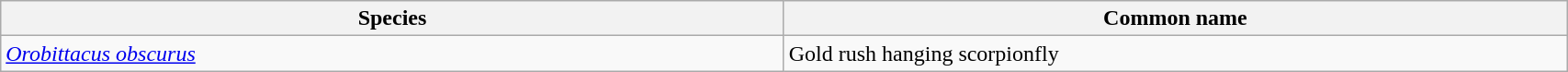<table width=90% class="wikitable">
<tr>
<th width=25%>Species</th>
<th width=25%>Common name</th>
</tr>
<tr>
<td><em><a href='#'>Orobittacus obscurus</a></em></td>
<td>Gold rush hanging scorpionfly</td>
</tr>
</table>
